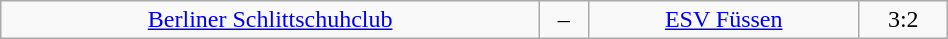<table class="wikitable" width="50%">
<tr align="center">
<td><a href='#'>Berliner Schlittschuhclub</a></td>
<td>–</td>
<td><a href='#'>ESV Füssen</a></td>
<td>3:2</td>
</tr>
</table>
